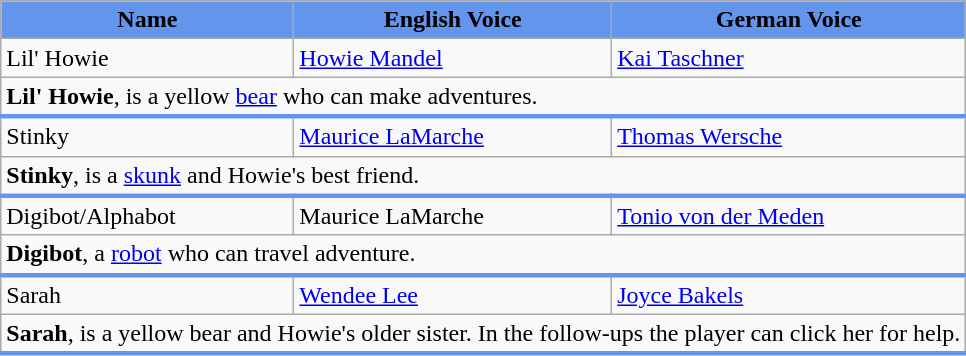<table class="wikitable" style=cellpadding="10" cellspacing="0" border="1" "background: #6495ED;">
<tr>
<th style="background:#6495ED;">Name</th>
<th style="background:#6495ED;">English Voice</th>
<th style="background:#6495ED;">German Voice</th>
</tr>
<tr>
<td>Lil' Howie</td>
<td><a href='#'>Howie Mandel</a></td>
<td><a href='#'>Kai Taschner</a></td>
</tr>
<tr>
<td style="border-bottom: 3px solid #6495ED;" colspan="3"><strong>Lil' Howie</strong>, is a yellow <a href='#'>bear</a> who can make adventures.</td>
</tr>
<tr>
<td>Stinky</td>
<td><a href='#'>Maurice LaMarche</a></td>
<td><a href='#'>Thomas Wersche</a></td>
</tr>
<tr>
<td style="border-bottom: 3px solid #6495ED;" colspan="4"><strong>Stinky</strong>, is a <a href='#'>skunk</a> and Howie's best friend.</td>
</tr>
<tr>
<td>Digibot/Alphabot</td>
<td>Maurice LaMarche</td>
<td><a href='#'>Tonio von der Meden</a></td>
</tr>
<tr>
<td style="border-bottom: 3px solid #6495ED;" colspan="4"><strong>Digibot</strong>, a <a href='#'>robot</a> who can travel adventure.</td>
</tr>
<tr>
<td>Sarah</td>
<td><a href='#'>Wendee Lee</a></td>
<td><a href='#'>Joyce Bakels</a></td>
</tr>
<tr>
<td style="border-bottom: 3px solid #6495ED;" colspan="4"><strong>Sarah</strong>, is a yellow bear and Howie's older sister. In the follow-ups the player can click her for help.</td>
</tr>
</table>
